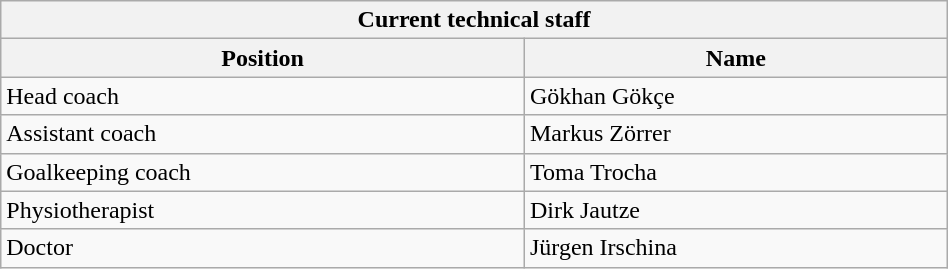<table class="wikitable" width=50% style="text-align: center;font-size:100%;">
<tr>
<th colspan="2">Current technical staff</th>
</tr>
<tr>
<th>Position</th>
<th>Name</th>
</tr>
<tr>
<td align=left>Head coach</td>
<td align=left> Gökhan Gökçe</td>
</tr>
<tr>
<td align=left>Assistant coach</td>
<td align=left> Markus Zörrer</td>
</tr>
<tr>
<td align=left>Goalkeeping coach</td>
<td align=left> Toma Trocha</td>
</tr>
<tr>
<td align=left>Physiotherapist</td>
<td align=left> Dirk Jautze</td>
</tr>
<tr>
<td align=left>Doctor</td>
<td align=left> Jürgen Irschina</td>
</tr>
</table>
